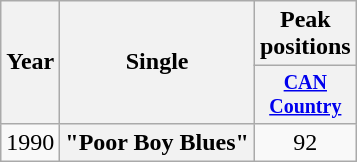<table class="wikitable plainrowheaders" style="text-align:center;">
<tr>
<th rowspan="2">Year</th>
<th rowspan="2">Single</th>
<th>Peak positions</th>
</tr>
<tr style="font-size:smaller;">
<th style="width:60px;"><a href='#'>CAN Country</a></th>
</tr>
<tr>
<td>1990</td>
<th scope="row">"Poor Boy Blues"</th>
<td>92</td>
</tr>
</table>
